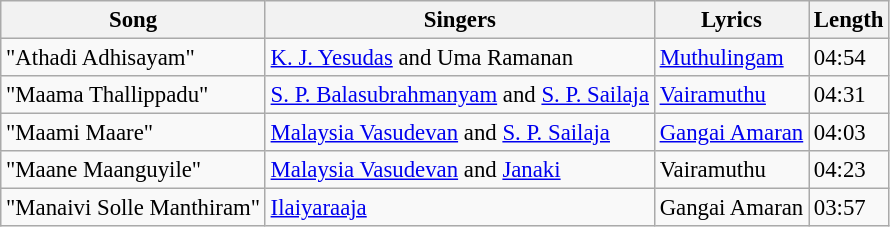<table class="wikitable" style="font-size:95%;">
<tr>
<th>Song</th>
<th>Singers</th>
<th>Lyrics</th>
<th>Length</th>
</tr>
<tr>
<td>"Athadi Adhisayam"</td>
<td><a href='#'>K. J. Yesudas</a> and Uma Ramanan</td>
<td><a href='#'>Muthulingam</a></td>
<td>04:54</td>
</tr>
<tr>
<td>"Maama Thallippadu"</td>
<td><a href='#'>S. P. Balasubrahmanyam</a> and <a href='#'>S. P. Sailaja</a></td>
<td><a href='#'>Vairamuthu</a></td>
<td>04:31</td>
</tr>
<tr>
<td>"Maami Maare"</td>
<td><a href='#'>Malaysia Vasudevan</a> and <a href='#'>S. P. Sailaja</a></td>
<td><a href='#'>Gangai Amaran</a></td>
<td>04:03</td>
</tr>
<tr>
<td>"Maane Maanguyile"</td>
<td><a href='#'>Malaysia Vasudevan</a> and <a href='#'>Janaki</a></td>
<td>Vairamuthu</td>
<td>04:23</td>
</tr>
<tr>
<td>"Manaivi Solle Manthiram"</td>
<td><a href='#'>Ilaiyaraaja</a></td>
<td>Gangai Amaran</td>
<td>03:57</td>
</tr>
</table>
